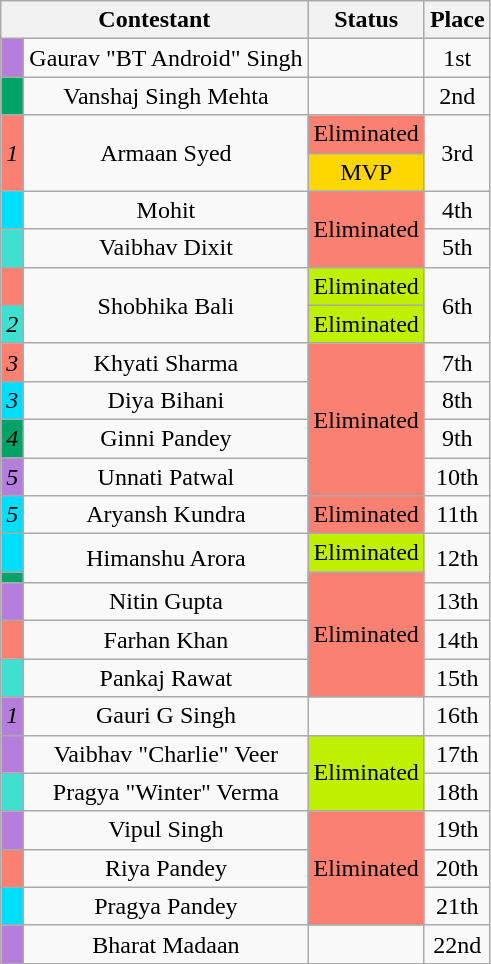<table class="wikitable sortable" style="text-align:center;">
<tr>
<th colspan="2">Contestant</th>
<th>Status</th>
<th>Place</th>
</tr>
<tr>
<td style="background:#B57EDC;"></td>
<td>Gaurav "BT Android" Singh</td>
<td></td>
<td>1st</td>
</tr>
<tr>
<td style="background:#01A368;"></td>
<td>Vanshaj Singh Mehta</td>
<td></td>
<td>2nd</td>
</tr>
<tr>
<td rowspan="2" style="background:#FA8072;"><em>1</em></td>
<td rowspan="2">Armaan Syed</td>
<td style="background:salmon;">Eliminated</td>
<td rowspan="2">3rd</td>
</tr>
<tr>
<td style="background:gold;">MVP</td>
</tr>
<tr>
<td style="background:#00DEFF;"></td>
<td>Mohit</td>
<td rowspan="2" style="background:salmon;">Eliminated</td>
<td>4th</td>
</tr>
<tr>
<td style="background:turquoise;"></td>
<td>Vaibhav Dixit</td>
<td>5th</td>
</tr>
<tr>
<td style="background:#FA8072;"></td>
<td rowspan="2">Shobhika Bali</td>
<td style="background:#BFF000;">Eliminated</td>
<td rowspan="2">6th</td>
</tr>
<tr>
<td style="background:turquoise;"><em>2</em></td>
<td style="background:#BFF000;">Eliminated</td>
</tr>
<tr>
<td style="background:#FA8072;"><em>3</em></td>
<td>Khyati Sharma</td>
<td rowspan="4" style="background:salmon;">Eliminated</td>
<td>7th</td>
</tr>
<tr>
<td style="background:#00DEFF;"><em>3</em></td>
<td>Diya Bihani</td>
<td>8th</td>
</tr>
<tr>
<td style="background:#01A368;"><em>4</em></td>
<td>Ginni Pandey</td>
<td>9th</td>
</tr>
<tr>
<td style="background:#B57EDC;"><em>5</em></td>
<td>Unnati Patwal</td>
<td>10th</td>
</tr>
<tr>
<td style="background:#00DEFF;"><em>5</em></td>
<td>Aryansh Kundra</td>
<td style="background:salmon;">Eliminated</td>
<td>11th</td>
</tr>
<tr>
<td style="background:#00DEFF;"></td>
<td rowspan="2">Himanshu Arora</td>
<td style="background:#BFF000;">Eliminated</td>
<td rowspan="2">12th</td>
</tr>
<tr>
<td style="background:#01A368;"></td>
<td rowspan="4" style="background:salmon;">Eliminated</td>
</tr>
<tr>
<td style="background:#B57EDC;"></td>
<td>Nitin Gupta</td>
<td>13th</td>
</tr>
<tr>
<td style="background:#FA8072;"></td>
<td>Farhan Khan</td>
<td>14th</td>
</tr>
<tr>
<td style="background:turquoise;"></td>
<td>Pankaj Rawat</td>
<td>15th</td>
</tr>
<tr>
<td style="background:#B57EDC;"><em>1</em></td>
<td>Gauri G Singh</td>
<td></td>
<td>16th</td>
</tr>
<tr>
<td style="background:#B57EDC;"></td>
<td>Vaibhav "Charlie" Veer</td>
<td rowspan="2" style="background:#BFF000;">Eliminated</td>
<td>17th</td>
</tr>
<tr>
<td style="background:turquoise;"></td>
<td>Pragya "Winter" Verma</td>
<td>18th</td>
</tr>
<tr>
<td style="background:#B57EDC;"></td>
<td>Vipul Singh</td>
<td rowspan="3" style="background:salmon;">Eliminated</td>
<td>19th</td>
</tr>
<tr>
<td style="background:#FA8072;"></td>
<td>Riya Pandey</td>
<td>20th</td>
</tr>
<tr>
<td style="background:#00DEFF;"></td>
<td>Pragya Pandey</td>
<td>21th</td>
</tr>
<tr>
<td style="background:#B57EDC;"></td>
<td>Bharat Madaan</td>
<td></td>
<td>22nd</td>
</tr>
<tr>
</tr>
</table>
